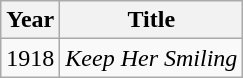<table class="wikitable">
<tr>
<th>Year</th>
<th>Title</th>
</tr>
<tr>
<td>1918</td>
<td><em>Keep Her Smiling</em></td>
</tr>
</table>
